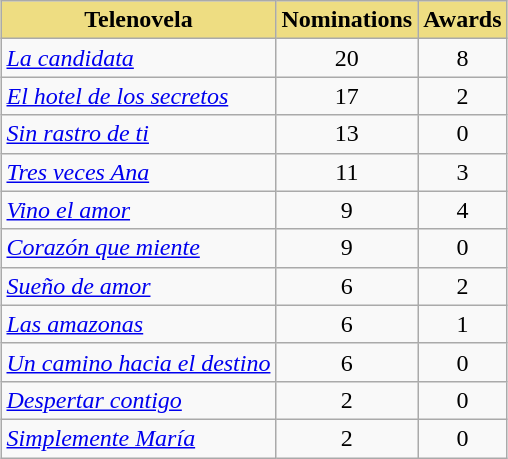<table class="wikitable sortable" style="margin:1em auto;">
<tr>
<th style="background-color:#EEDD82;">Telenovela</th>
<th style="background-color:#EEDD82;">Nominations</th>
<th style="background-color:#EEDD82;">Awards</th>
</tr>
<tr>
<td><em><a href='#'>La candidata</a></em></td>
<td style="text-align:center;">20</td>
<td style="text-align:center;">8</td>
</tr>
<tr>
<td><em><a href='#'>El hotel de los secretos</a></em></td>
<td style="text-align:center;">17</td>
<td style="text-align:center;">2</td>
</tr>
<tr>
<td><em><a href='#'>Sin rastro de ti</a></em></td>
<td style="text-align:center;">13</td>
<td style="text-align:center;">0</td>
</tr>
<tr>
<td><em><a href='#'>Tres veces Ana</a></em></td>
<td style="text-align:center;">11</td>
<td style="text-align:center;">3</td>
</tr>
<tr>
<td><em><a href='#'>Vino el amor</a></em></td>
<td style="text-align:center;">9</td>
<td style="text-align:center;">4</td>
</tr>
<tr>
<td><em><a href='#'>Corazón que miente</a></em></td>
<td style="text-align:center;">9</td>
<td style="text-align:center;">0</td>
</tr>
<tr>
<td><em><a href='#'>Sueño de amor</a></em></td>
<td style="text-align:center;">6</td>
<td style="text-align:center;">2</td>
</tr>
<tr>
<td><em><a href='#'>Las amazonas</a></em></td>
<td style="text-align:center;">6</td>
<td style="text-align:center;">1</td>
</tr>
<tr>
<td><em><a href='#'>Un camino hacia el destino</a></em></td>
<td style="text-align:center;">6</td>
<td style="text-align:center;">0</td>
</tr>
<tr>
<td><em><a href='#'>Despertar contigo</a></em></td>
<td style="text-align:center;">2</td>
<td style="text-align:center;">0</td>
</tr>
<tr>
<td><em><a href='#'>Simplemente María</a></em></td>
<td style="text-align:center;">2</td>
<td style="text-align:center;">0</td>
</tr>
</table>
